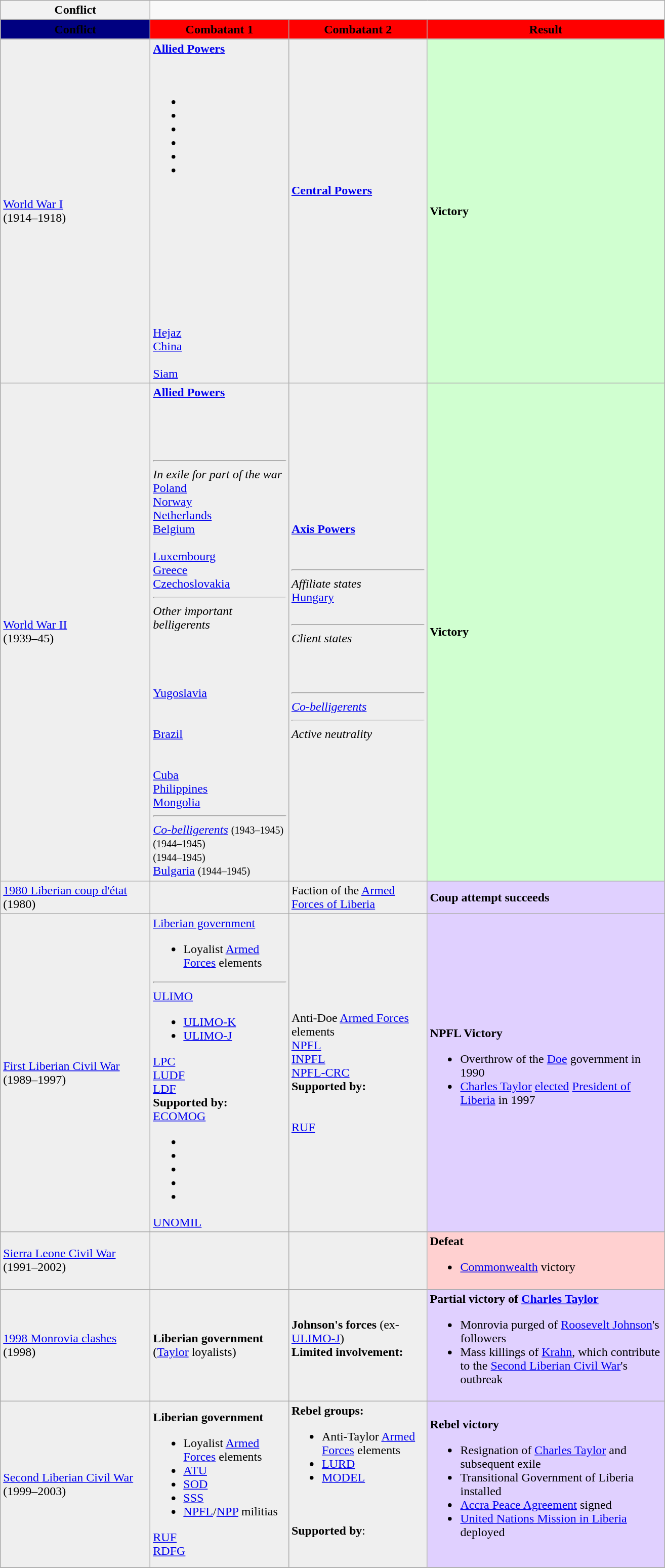<table class="wikitable">
<tr>
<th style=“background:red” width=“175”><span>Conflict</span></th>
</tr>
<tr>
<th style="background:navy" width="190"><span>Conflict</span></th>
<th style="background:red" width="175"><span>Combatant 1</span></th>
<th style="background:red" width="175"><span>Combatant 2</span></th>
<th style="background:red" width="305"><span>Result</span></th>
</tr>
<tr>
<td style="background:#efefef"><a href='#'>World War I</a><br>(1914–1918)</td>
<td style="background:#efefef"><strong><a href='#'>Allied Powers</a></strong><br><br><br><ul><li></li><li></li><li></li><li></li><li></li><li></li></ul> <br><br> <br> <br><br><br><br> <br> <br> <br> <a href='#'>Hejaz</a> <br> <a href='#'>China</a> <br> <br> <a href='#'>Siam</a> <br> </td>
<td style="background:#efefef"><strong><a href='#'>Central Powers</a></strong><br><br><br><br> </td>
<td style="background:#D0FFD0"><strong>Victory</strong></td>
</tr>
<tr>
<td style="background:#efefef"><a href='#'>World War II</a><br>(1939–45)</td>
<td style="background:#efefef"><strong><a href='#'>Allied Powers</a></strong> <br>   <br>   <br>  <br>  <br>   <hr> <em>In exile for part of the war</em> <br>  <a href='#'>Poland</a> <br>  <a href='#'>Norway</a> <br>  <a href='#'>Netherlands</a> <br>  <a href='#'>Belgium</a> <br>   <br>  <a href='#'>Luxembourg</a> <br>  <a href='#'>Greece</a> <br>  <a href='#'>Czechoslovakia</a> <hr> <em>Other important belligerents</em> <br>  <br>   <br>  <br>  <br>  <a href='#'>Yugoslavia</a> <br>  <br> <br>  <a href='#'>Brazil</a><br> <br> <br>  <a href='#'>Cuba</a><br>  <a href='#'>Philippines</a><br>  <a href='#'>Mongolia</a><hr><em><a href='#'>Co-belligerents</a></em> <small>(1943–1945)</small><br> <small>(1944–1945)</small><br> <small>(1944–1945)</small><br> <a href='#'>Bulgaria</a> <small>(1944–1945)</small></td>
<td style="background:#efefef"><strong><a href='#'>Axis Powers</a></strong> <br>  <br>  <br>  <hr> <em>Affiliate states</em> <br>  <a href='#'>Hungary</a>  <br>   <br>  <hr> <em>Client states</em>  <br>  <br>  <br>  <br>  <hr> <em><a href='#'>Co-belligerents</a></em>     <hr> <em>Active neutrality</em>  </td>
<td style="background:#D0FFD0"><strong>Victory</strong></td>
</tr>
<tr>
<td style="background:#efefef"><a href='#'>1980 Liberian coup d'état</a><br>(1980)</td>
<td style="background:#efefef"></td>
<td style="background:#efefef"> Faction of the <a href='#'>Armed Forces of Liberia</a></td>
<td style="background:#E0D0FF"><strong>Coup attempt succeeds</strong></td>
</tr>
<tr>
<td style="background:#efefef"><a href='#'>First Liberian Civil War</a><br>(1989–1997)</td>
<td style="background:#efefef"> <a href='#'>Liberian government</a><br><ul><li> Loyalist <a href='#'>Armed Forces</a> elements</li></ul><hr>
 <a href='#'>ULIMO</a> <ul><li> <a href='#'>ULIMO-K</a> </li><li> <a href='#'>ULIMO-J</a> </li></ul> <a href='#'>LPC</a> <br> <a href='#'>LUDF</a> <br> <a href='#'>LDF</a> <br><strong>Supported by:</strong><br><a href='#'>ECOMOG</a><ul><li> </li><li> </li><li> </li><li> </li><li> </li></ul> <a href='#'>UNOMIL</a> </td>
<td style="background:#efefef">Anti-Doe <a href='#'>Armed Forces</a> elements<br> <a href='#'>NPFL</a><br> <a href='#'>INPFL</a> <br> <a href='#'>NPFL-CRC</a> <br><strong>Supported by:</strong><br><br><br> <a href='#'>RUF</a></td>
<td style="background:#E0D0FF"><strong>NPFL Victory</strong><br><ul><li>Overthrow of the <a href='#'>Doe</a> government in 1990</li><li><a href='#'>Charles Taylor</a> <a href='#'>elected</a> <a href='#'>President of Liberia</a> in 1997</li></ul></td>
</tr>
<tr>
<td style="background:#efefef"><a href='#'>Sierra Leone Civil War</a><br>(1991–2002)</td>
<td style="background:#efefef"></td>
<td style="background:#efefef"></td>
<td style="background:#FFD0D0"><strong>Defeat</strong><br><ul><li><a href='#'>Commonwealth</a> victory</li></ul></td>
</tr>
<tr>
<td style="background:#efefef"><a href='#'>1998 Monrovia clashes</a><br>(1998)</td>
<td style="background:#efefef"> <strong>Liberian government</strong> (<a href='#'>Taylor</a> loyalists)</td>
<td style="background:#efefef"> <strong>Johnson's forces</strong> (ex-<a href='#'>ULIMO-J</a>)<br><strong>Limited involvement:</strong><br><br></td>
<td style="background:#E0D0FF"><strong>Partial victory of <a href='#'>Charles Taylor</a></strong><br><ul><li>Monrovia purged of <a href='#'>Roosevelt Johnson</a>'s followers</li><li>Mass killings of <a href='#'>Krahn</a>, which contribute to the <a href='#'>Second Liberian Civil War</a>'s outbreak</li></ul></td>
</tr>
<tr>
<td style="background:#efefef"><a href='#'>Second Liberian Civil War</a><br>(1999–2003)</td>
<td style="background:#efefef"> <strong>Liberian government</strong><br><ul><li>Loyalist <a href='#'>Armed Forces</a> elements</li><li><a href='#'>ATU</a></li><li><a href='#'>SOD</a></li><li><a href='#'>SSS</a></li><li><a href='#'>NPFL</a>/<a href='#'>NPP</a> militias</li></ul> <a href='#'>RUF</a><br><a href='#'>RDFG</a></td>
<td style="background:#efefef"> <strong>Rebel groups:</strong><br><ul><li>Anti-Taylor <a href='#'>Armed Forces</a> elements</li><li><a href='#'>LURD</a></li><li><a href='#'>MODEL</a></li></ul><br>
 <br>
<strong>Supported by</strong>: <br>
<br><br></td>
<td style="background:#E0D0FF"><strong>Rebel victory</strong><br><ul><li>Resignation of <a href='#'>Charles Taylor</a> and subsequent exile</li><li>Transitional Government of Liberia installed</li><li><a href='#'>Accra Peace Agreement</a> signed</li><li><a href='#'>United Nations Mission in Liberia</a> deployed</li></ul></td>
</tr>
<tr>
</tr>
</table>
